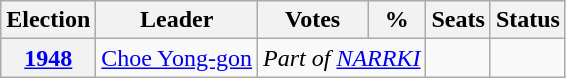<table class="wikitable" style="text-align:center">
<tr>
<th>Election</th>
<th>Leader</th>
<th>Votes</th>
<th>%</th>
<th>Seats</th>
<th>Status</th>
</tr>
<tr>
<th><a href='#'>1948</a></th>
<td><a href='#'>Choe Yong-gon</a></td>
<td colspan="2"><em>Part of <a href='#'>NARRKI</a></em></td>
<td></td>
<td></td>
</tr>
</table>
